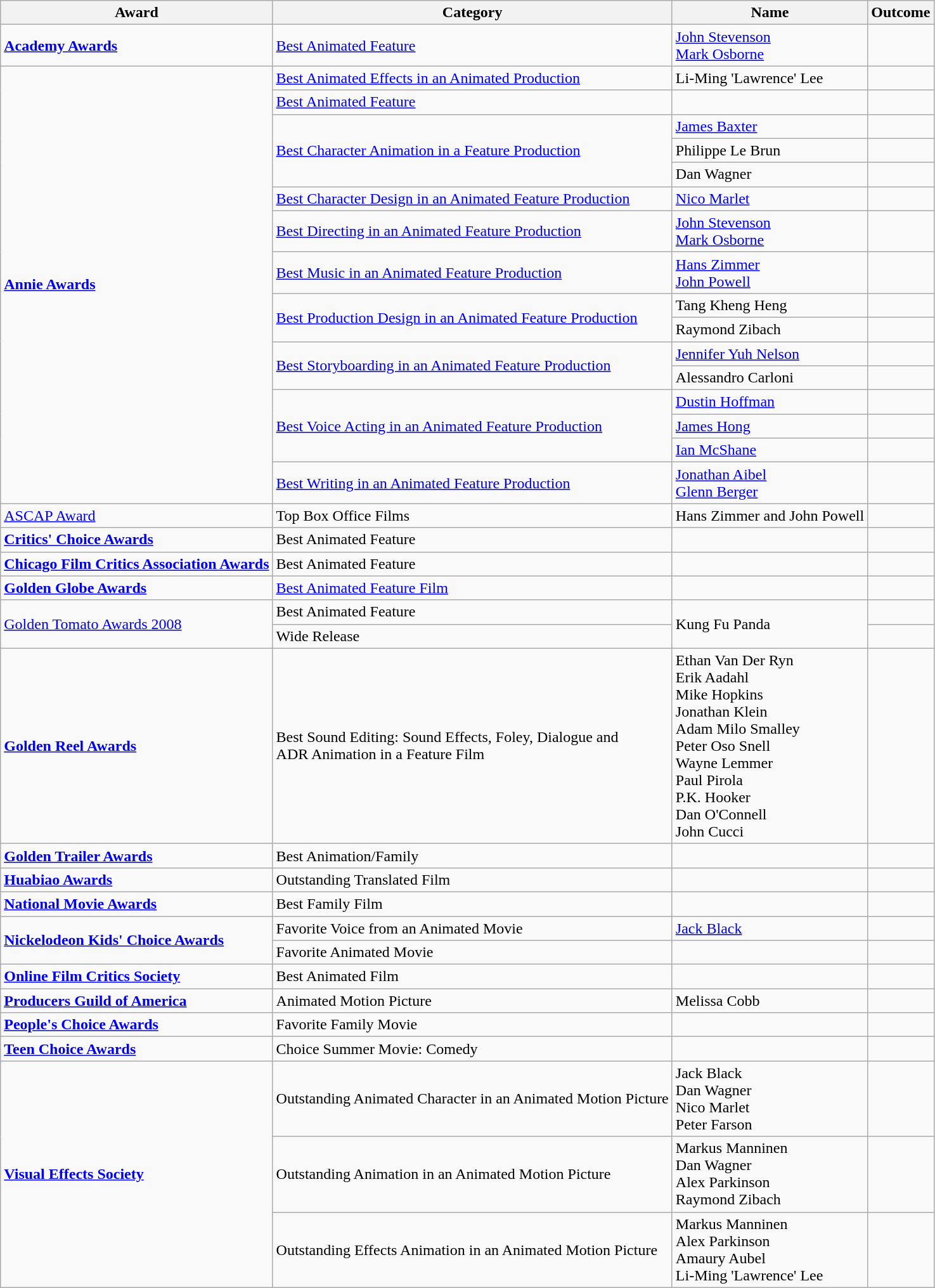<table class="wikitable">
<tr>
<th>Award</th>
<th>Category</th>
<th>Name</th>
<th>Outcome</th>
</tr>
<tr>
<td><strong><a href='#'>Academy Awards</a></strong></td>
<td><a href='#'>Best Animated Feature</a></td>
<td><a href='#'>John Stevenson</a><br><a href='#'>Mark Osborne</a></td>
<td></td>
</tr>
<tr>
<td style="border-top:10px black" rowspan=16><strong><a href='#'>Annie Awards</a></strong></td>
<td><a href='#'>Best Animated Effects in an Animated Production</a></td>
<td>Li-Ming 'Lawrence' Lee</td>
<td></td>
</tr>
<tr>
<td><a href='#'>Best Animated Feature</a></td>
<td></td>
<td></td>
</tr>
<tr>
<td rowspan=3><a href='#'>Best Character Animation in a Feature Production</a></td>
<td><a href='#'>James Baxter</a></td>
<td></td>
</tr>
<tr>
<td>Philippe Le Brun</td>
<td></td>
</tr>
<tr>
<td>Dan Wagner</td>
<td></td>
</tr>
<tr>
<td><a href='#'>Best Character Design in an Animated Feature Production</a></td>
<td><a href='#'>Nico Marlet</a></td>
<td></td>
</tr>
<tr>
<td><a href='#'>Best Directing in an Animated Feature Production</a></td>
<td><a href='#'>John Stevenson</a><br><a href='#'>Mark Osborne</a></td>
<td></td>
</tr>
<tr>
<td><a href='#'>Best Music in an Animated Feature Production</a></td>
<td><a href='#'>Hans Zimmer</a><br><a href='#'>John Powell</a></td>
<td></td>
</tr>
<tr>
<td rowspan=2><a href='#'>Best Production Design in an Animated Feature Production</a></td>
<td>Tang Kheng Heng</td>
<td></td>
</tr>
<tr>
<td>Raymond Zibach</td>
<td></td>
</tr>
<tr>
<td rowspan=2><a href='#'>Best Storyboarding in an Animated Feature Production</a></td>
<td><a href='#'>Jennifer Yuh Nelson</a></td>
<td></td>
</tr>
<tr>
<td>Alessandro Carloni</td>
<td></td>
</tr>
<tr>
<td rowspan=3><a href='#'>Best Voice Acting in an Animated Feature Production</a></td>
<td><a href='#'>Dustin Hoffman</a></td>
<td></td>
</tr>
<tr>
<td><a href='#'>James Hong</a></td>
<td></td>
</tr>
<tr>
<td><a href='#'>Ian McShane</a></td>
<td></td>
</tr>
<tr>
<td><a href='#'>Best Writing in an Animated Feature Production</a></td>
<td><a href='#'>Jonathan Aibel</a><br><a href='#'>Glenn Berger</a></td>
<td></td>
</tr>
<tr>
<td><a href='#'>ASCAP Award</a></td>
<td>Top Box Office Films</td>
<td>Hans Zimmer and John Powell</td>
<td></td>
</tr>
<tr>
<td rowspan="1"><strong><a href='#'>Critics' Choice Awards</a></strong></td>
<td>Best Animated Feature</td>
<td></td>
<td></td>
</tr>
<tr>
<td rowspan="1"><strong><a href='#'>Chicago Film Critics Association Awards</a></strong></td>
<td>Best Animated Feature</td>
<td></td>
<td></td>
</tr>
<tr>
<td><strong><a href='#'>Golden Globe Awards</a></strong></td>
<td><a href='#'>Best Animated Feature Film</a></td>
<td></td>
<td></td>
</tr>
<tr>
<td rowspan="2"><a href='#'>Golden Tomato Awards 2008</a></td>
<td>Best Animated Feature</td>
<td rowspan="2">Kung Fu Panda</td>
<td></td>
</tr>
<tr>
<td>Wide Release</td>
<td></td>
</tr>
<tr>
<td><strong><a href='#'>Golden Reel Awards</a></strong></td>
<td>Best Sound Editing: Sound Effects, Foley, Dialogue and<br>ADR Animation in a Feature Film</td>
<td>Ethan Van Der Ryn<br>Erik Aadahl<br>Mike Hopkins<br>Jonathan Klein<br>Adam Milo Smalley<br>Peter Oso Snell<br>Wayne Lemmer<br>Paul Pirola<br>P.K. Hooker<br>Dan O'Connell<br>John Cucci</td>
<td></td>
</tr>
<tr>
<td rowspan="1"><strong><a href='#'>Golden Trailer Awards</a></strong></td>
<td>Best Animation/Family</td>
<td></td>
<td></td>
</tr>
<tr>
<td rowspan="1"><strong><a href='#'>Huabiao Awards</a></strong></td>
<td>Outstanding Translated Film</td>
<td></td>
<td></td>
</tr>
<tr>
<td rowspan="1"><strong><a href='#'>National Movie Awards</a></strong></td>
<td>Best Family Film</td>
<td></td>
<td></td>
</tr>
<tr>
<td rowspan="2"><strong><a href='#'>Nickelodeon Kids' Choice Awards</a></strong></td>
<td>Favorite Voice from an Animated Movie</td>
<td><a href='#'>Jack Black</a></td>
<td></td>
</tr>
<tr>
<td>Favorite Animated Movie</td>
<td></td>
<td></td>
</tr>
<tr>
<td rowspan="1"><strong><a href='#'>Online Film Critics Society</a></strong></td>
<td>Best Animated Film</td>
<td></td>
<td></td>
</tr>
<tr>
<td rowspan="1"><strong><a href='#'>Producers Guild of America</a></strong></td>
<td>Animated Motion Picture</td>
<td>Melissa Cobb</td>
<td></td>
</tr>
<tr>
<td rowspan="1"><strong><a href='#'>People's Choice Awards</a></strong></td>
<td>Favorite Family Movie</td>
<td></td>
<td></td>
</tr>
<tr>
<td rowspan="1"><strong><a href='#'>Teen Choice Awards</a></strong></td>
<td>Choice Summer Movie: Comedy</td>
<td></td>
<td></td>
</tr>
<tr>
<td rowspan="3"><strong><a href='#'>Visual Effects Society</a></strong></td>
<td>Outstanding Animated Character in an Animated Motion Picture</td>
<td>Jack Black<br>Dan Wagner<br>Nico Marlet<br>Peter Farson</td>
<td></td>
</tr>
<tr>
<td>Outstanding Animation in an Animated Motion Picture</td>
<td>Markus Manninen<br>Dan Wagner<br>Alex Parkinson<br>Raymond Zibach</td>
<td></td>
</tr>
<tr>
<td>Outstanding Effects Animation in an Animated Motion Picture</td>
<td>Markus Manninen<br>Alex Parkinson<br>Amaury Aubel<br>Li-Ming 'Lawrence' Lee</td>
<td></td>
</tr>
</table>
